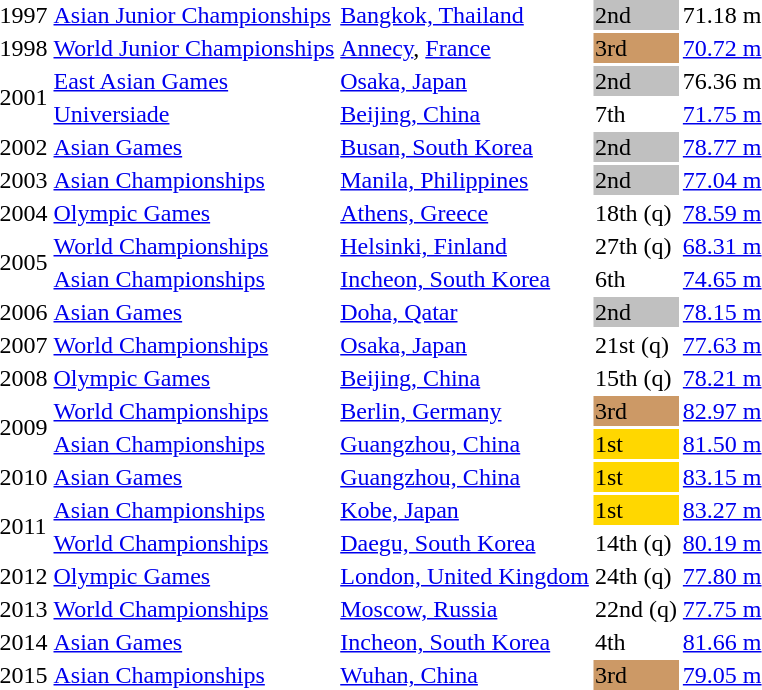<table>
<tr>
<td>1997</td>
<td><a href='#'>Asian Junior Championships</a></td>
<td><a href='#'>Bangkok, Thailand</a></td>
<td bgcolor="silver">2nd</td>
<td>71.18 m</td>
</tr>
<tr>
<td>1998</td>
<td><a href='#'>World Junior Championships</a></td>
<td><a href='#'>Annecy</a>, <a href='#'>France</a></td>
<td bgcolor="cc9966">3rd</td>
<td><a href='#'>70.72 m</a></td>
</tr>
<tr>
<td rowspan=2>2001</td>
<td><a href='#'>East Asian Games</a></td>
<td><a href='#'>Osaka, Japan</a></td>
<td bgcolor="silver">2nd</td>
<td>76.36 m</td>
</tr>
<tr>
<td><a href='#'>Universiade</a></td>
<td><a href='#'>Beijing, China</a></td>
<td>7th</td>
<td><a href='#'>71.75 m</a></td>
</tr>
<tr>
<td>2002</td>
<td><a href='#'>Asian Games</a></td>
<td><a href='#'>Busan, South Korea</a></td>
<td bgcolor="silver">2nd</td>
<td><a href='#'>78.77 m</a></td>
</tr>
<tr>
<td>2003</td>
<td><a href='#'>Asian Championships</a></td>
<td><a href='#'>Manila, Philippines</a></td>
<td bgcolor="silver">2nd</td>
<td><a href='#'>77.04 m</a></td>
</tr>
<tr>
<td>2004</td>
<td><a href='#'>Olympic Games</a></td>
<td><a href='#'>Athens, Greece</a></td>
<td>18th (q)</td>
<td><a href='#'>78.59 m</a></td>
</tr>
<tr>
<td rowspan=2>2005</td>
<td><a href='#'>World Championships</a></td>
<td><a href='#'>Helsinki, Finland</a></td>
<td>27th (q)</td>
<td><a href='#'>68.31 m</a></td>
</tr>
<tr>
<td><a href='#'>Asian Championships</a></td>
<td><a href='#'>Incheon, South Korea</a></td>
<td>6th</td>
<td><a href='#'>74.65 m</a></td>
</tr>
<tr>
<td>2006</td>
<td><a href='#'>Asian Games</a></td>
<td><a href='#'>Doha, Qatar</a></td>
<td bgcolor="silver">2nd</td>
<td><a href='#'>78.15 m</a></td>
</tr>
<tr>
<td>2007</td>
<td><a href='#'>World Championships</a></td>
<td><a href='#'>Osaka, Japan</a></td>
<td>21st (q)</td>
<td><a href='#'>77.63 m</a></td>
</tr>
<tr>
<td>2008</td>
<td><a href='#'>Olympic Games</a></td>
<td><a href='#'>Beijing, China</a></td>
<td>15th (q)</td>
<td><a href='#'>78.21 m</a></td>
</tr>
<tr>
<td rowspan=2>2009</td>
<td><a href='#'>World Championships</a></td>
<td><a href='#'>Berlin, Germany</a></td>
<td bgcolor="cc9966">3rd</td>
<td><a href='#'>82.97 m</a></td>
</tr>
<tr>
<td><a href='#'>Asian Championships</a></td>
<td><a href='#'>Guangzhou, China</a></td>
<td bgcolor=gold>1st</td>
<td><a href='#'>81.50 m</a></td>
</tr>
<tr>
<td>2010</td>
<td><a href='#'>Asian Games</a></td>
<td><a href='#'>Guangzhou, China</a></td>
<td bgcolor=gold>1st</td>
<td><a href='#'>83.15 m</a></td>
</tr>
<tr>
<td rowspan=2>2011</td>
<td><a href='#'>Asian Championships</a></td>
<td><a href='#'>Kobe, Japan</a></td>
<td bgcolor=gold>1st</td>
<td><a href='#'>83.27 m</a></td>
</tr>
<tr>
<td><a href='#'>World Championships</a></td>
<td><a href='#'>Daegu, South Korea</a></td>
<td>14th (q)</td>
<td><a href='#'>80.19 m</a></td>
</tr>
<tr>
<td>2012</td>
<td><a href='#'>Olympic Games</a></td>
<td><a href='#'>London, United Kingdom</a></td>
<td>24th (q)</td>
<td><a href='#'>77.80 m</a></td>
</tr>
<tr>
<td>2013</td>
<td><a href='#'>World Championships</a></td>
<td><a href='#'>Moscow, Russia</a></td>
<td>22nd (q)</td>
<td><a href='#'>77.75 m</a></td>
</tr>
<tr>
<td>2014</td>
<td><a href='#'>Asian Games</a></td>
<td><a href='#'>Incheon, South Korea</a></td>
<td>4th</td>
<td><a href='#'>81.66 m</a></td>
</tr>
<tr>
<td>2015</td>
<td><a href='#'>Asian Championships</a></td>
<td><a href='#'>Wuhan, China</a></td>
<td bgcolor=cc9966>3rd</td>
<td><a href='#'>79.05 m</a></td>
</tr>
</table>
